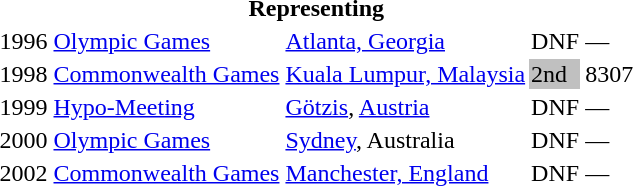<table>
<tr>
<th colspan="5">Representing </th>
</tr>
<tr>
<td>1996</td>
<td><a href='#'>Olympic Games</a></td>
<td><a href='#'>Atlanta, Georgia</a></td>
<td>DNF</td>
<td>—</td>
</tr>
<tr>
<td>1998</td>
<td><a href='#'>Commonwealth Games</a></td>
<td><a href='#'>Kuala Lumpur, Malaysia</a></td>
<td bgcolor="silver">2nd</td>
<td>8307</td>
</tr>
<tr>
<td>1999</td>
<td><a href='#'>Hypo-Meeting</a></td>
<td><a href='#'>Götzis</a>, <a href='#'>Austria</a></td>
<td>DNF</td>
<td>—</td>
</tr>
<tr>
<td>2000</td>
<td><a href='#'>Olympic Games</a></td>
<td><a href='#'>Sydney</a>, Australia</td>
<td>DNF</td>
<td>—</td>
</tr>
<tr>
<td>2002</td>
<td><a href='#'>Commonwealth Games</a></td>
<td><a href='#'>Manchester, England</a></td>
<td>DNF</td>
<td>—</td>
</tr>
</table>
